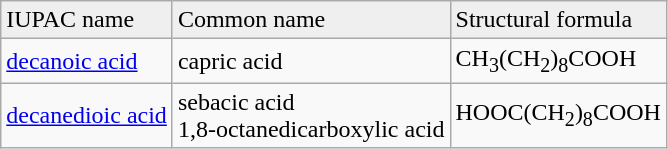<table class="wikitable">
<tr bgcolor="#efefef">
<td>IUPAC name</td>
<td>Common name</td>
<td>Structural formula</td>
</tr>
<tr>
<td><a href='#'>decanoic acid</a></td>
<td>capric acid<br></td>
<td>CH<sub>3</sub>(CH<sub>2</sub>)<sub>8</sub>COOH</td>
</tr>
<tr>
<td><a href='#'>decanedioic acid</a></td>
<td>sebacic acid<br>1,8-octanedicarboxylic acid</td>
<td>HOOC(CH<sub>2</sub>)<sub>8</sub>COOH</td>
</tr>
</table>
